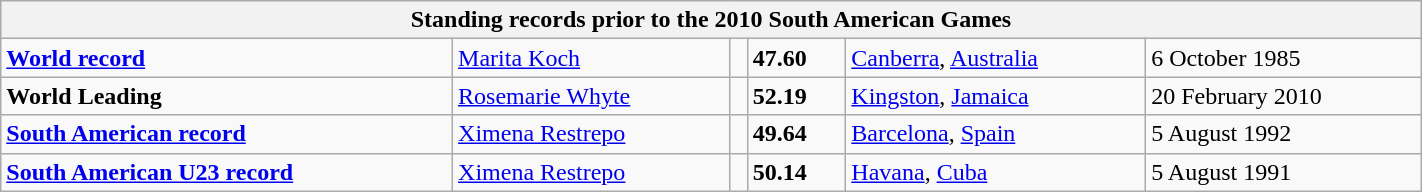<table class="wikitable" width=75%>
<tr>
<th colspan="6">Standing records prior to the 2010 South American Games</th>
</tr>
<tr>
<td><strong><a href='#'>World record</a></strong></td>
<td><a href='#'>Marita Koch</a></td>
<td align=left></td>
<td><strong>47.60</strong></td>
<td><a href='#'>Canberra</a>, <a href='#'>Australia</a></td>
<td>6 October 1985</td>
</tr>
<tr>
<td><strong>World Leading</strong></td>
<td><a href='#'>Rosemarie Whyte</a></td>
<td align=left></td>
<td><strong>52.19</strong></td>
<td><a href='#'>Kingston</a>, <a href='#'>Jamaica</a></td>
<td>20 February 2010</td>
</tr>
<tr>
<td><strong><a href='#'>South American record</a></strong></td>
<td><a href='#'>Ximena Restrepo</a></td>
<td align=left></td>
<td><strong>49.64</strong></td>
<td><a href='#'>Barcelona</a>, <a href='#'>Spain</a></td>
<td>5 August 1992</td>
</tr>
<tr>
<td><strong><a href='#'>South American U23 record</a></strong></td>
<td><a href='#'>Ximena Restrepo</a></td>
<td align=left></td>
<td><strong>50.14</strong></td>
<td><a href='#'>Havana</a>, <a href='#'>Cuba</a></td>
<td>5 August 1991</td>
</tr>
</table>
